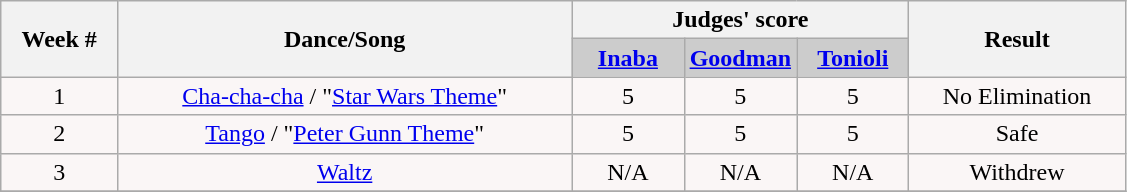<table class="wikitable">
<tr style="text-align: center;">
<th rowspan="2">Week #</th>
<th rowspan="2">Dance/Song</th>
<th colspan="3">Judges' score</th>
<th rowspan="2">Result</th>
</tr>
<tr style="text-align: center; background: #ccc;">
<td style="width:10%; "><strong><a href='#'>Inaba</a></strong></td>
<td style="width:10%; "><strong><a href='#'>Goodman</a></strong></td>
<td style="width:10%; "><strong><a href='#'>Tonioli</a></strong></td>
</tr>
<tr style="text-align:center; background: #faf6f6;">
<td>1</td>
<td><a href='#'>Cha-cha-cha</a> / "<a href='#'>Star Wars Theme</a>"</td>
<td>5</td>
<td>5</td>
<td>5</td>
<td>No Elimination</td>
</tr>
<tr style="text-align: center; background:#faf6f6;">
<td>2</td>
<td><a href='#'>Tango</a> / "<a href='#'>Peter Gunn Theme</a>"</td>
<td>5</td>
<td>5</td>
<td>5</td>
<td>Safe</td>
</tr>
<tr style="text-align: center; background:#faf6f6;">
<td>3</td>
<td><a href='#'>Waltz</a></td>
<td>N/A</td>
<td>N/A</td>
<td>N/A</td>
<td>Withdrew</td>
</tr>
<tr>
</tr>
</table>
